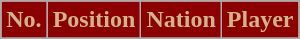<table class="wikitable sortable">
<tr>
<th style="background:#8B0000; color:#D2B48C;" scope="col">No.</th>
<th style="background:#8B0000; color:#D2B48C;" scope="col">Position</th>
<th style="background:#8B0000; color:#D2B48C;" scope="col">Nation</th>
<th style="background:#8B0000; color:#D2B48C;" scope="col">Player</th>
</tr>
<tr>
</tr>
</table>
